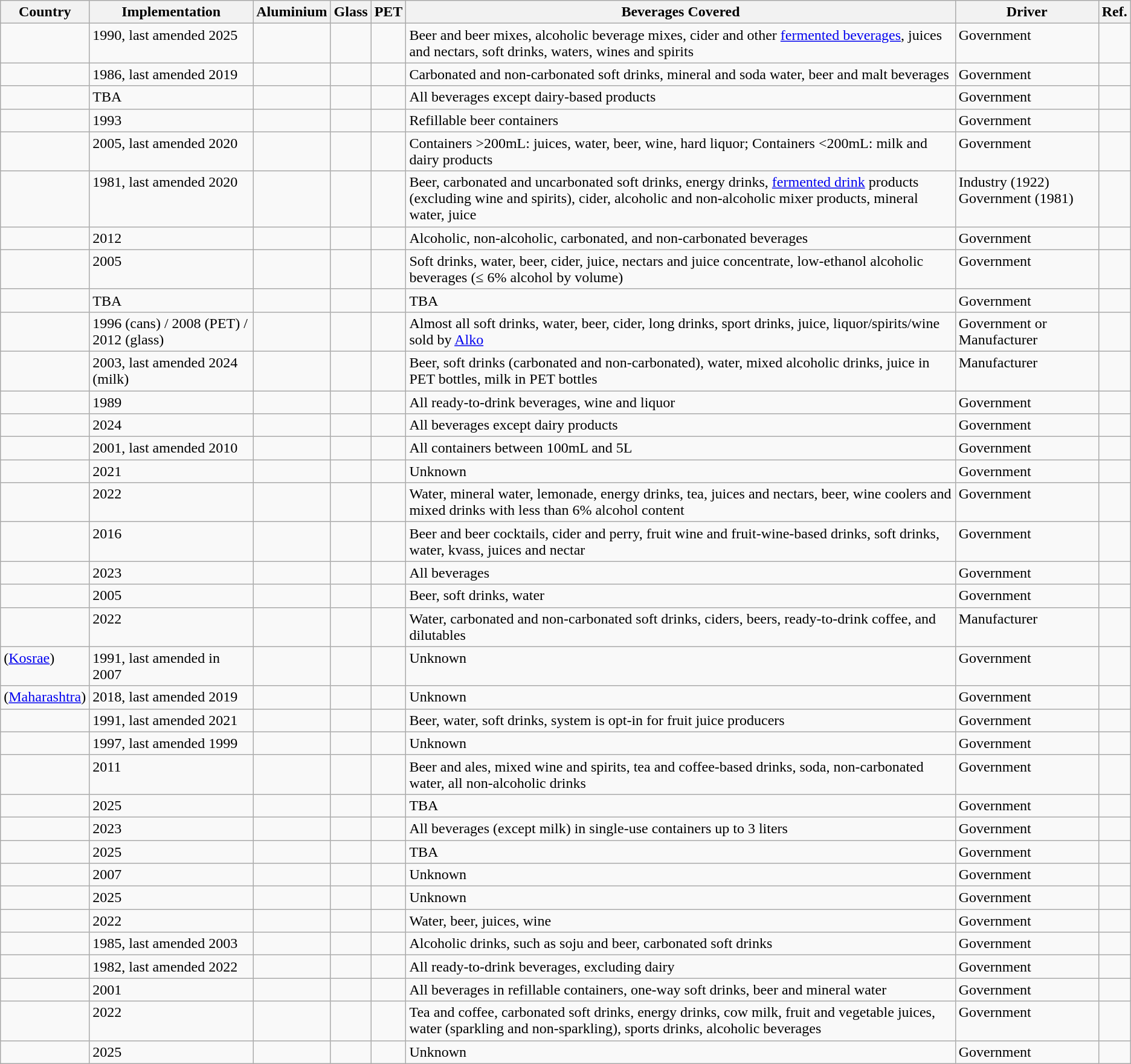<table class="wikitable sortable" style="text-align:left">
<tr>
<th>Country</th>
<th>Implementation</th>
<th>Aluminium</th>
<th>Glass</th>
<th>PET</th>
<th>Beverages Covered</th>
<th>Driver</th>
<th>Ref.</th>
</tr>
<tr valign="top">
<td></td>
<td>1990, last amended 2025</td>
<td></td>
<td></td>
<td></td>
<td>Beer and beer mixes, alcoholic beverage mixes, cider and other <a href='#'>fermented beverages</a>, juices and nectars, soft drinks, waters, wines and spirits</td>
<td>Government</td>
<td></td>
</tr>
<tr valign="top">
<td></td>
<td>1986, last amended 2019</td>
<td></td>
<td></td>
<td></td>
<td>Carbonated and non-carbonated soft drinks, mineral and soda water, beer and malt beverages</td>
<td>Government</td>
<td></td>
</tr>
<tr valign="top">
<td></td>
<td>TBA</td>
<td></td>
<td></td>
<td></td>
<td>All beverages except dairy-based products</td>
<td>Government</td>
<td></td>
</tr>
<tr valign="top">
<td></td>
<td>1993</td>
<td></td>
<td></td>
<td></td>
<td>Refillable beer containers</td>
<td>Government</td>
<td></td>
</tr>
<tr valign="top">
<td></td>
<td>2005, last amended 2020</td>
<td></td>
<td></td>
<td></td>
<td>Containers >200mL: juices, water, beer, wine, hard liquor; Containers <200mL: milk and dairy products</td>
<td>Government</td>
<td></td>
</tr>
<tr valign="top">
<td></td>
<td>1981, last amended 2020</td>
<td></td>
<td></td>
<td></td>
<td>Beer, carbonated and uncarbonated soft drinks, energy drinks, <a href='#'>fermented drink</a> products (excluding wine and spirits), cider, alcoholic and non-alcoholic mixer products, mineral water, juice</td>
<td>Industry (1922) Government (1981)</td>
<td></td>
</tr>
<tr valign="top">
<td></td>
<td>2012</td>
<td></td>
<td></td>
<td></td>
<td>Alcoholic, non-alcoholic, carbonated, and non-carbonated beverages</td>
<td>Government</td>
<td></td>
</tr>
<tr valign="top">
<td></td>
<td>2005</td>
<td></td>
<td></td>
<td></td>
<td>Soft drinks, water, beer, cider, juice, nectars and juice concentrate, low-ethanol alcoholic beverages (≤ 6% alcohol by volume)</td>
<td>Government</td>
<td></td>
</tr>
<tr valign="top">
<td></td>
<td>TBA</td>
<td></td>
<td></td>
<td></td>
<td>TBA</td>
<td>Government</td>
<td></td>
</tr>
<tr valign="top">
<td></td>
<td>1996 (cans) / 2008 (PET) / 2012 (glass)</td>
<td></td>
<td></td>
<td></td>
<td>Almost all soft drinks, water, beer, cider, long drinks, sport drinks, juice, liquor/spirits/wine sold by <a href='#'>Alko</a></td>
<td>Government or Manufacturer</td>
<td></td>
</tr>
<tr valign="top">
<td></td>
<td>2003, last amended 2024 (milk)</td>
<td></td>
<td></td>
<td></td>
<td>Beer, soft drinks (carbonated and non-carbonated), water, mixed alcoholic drinks, juice in PET bottles, milk in PET bottles</td>
<td>Manufacturer</td>
<td></td>
</tr>
<tr valign="top">
<td></td>
<td>1989</td>
<td></td>
<td></td>
<td></td>
<td>All ready-to-drink beverages, wine and liquor</td>
<td>Government</td>
<td></td>
</tr>
<tr valign="top">
<td></td>
<td>2024</td>
<td></td>
<td></td>
<td></td>
<td>All beverages except dairy products</td>
<td>Government</td>
<td></td>
</tr>
<tr valign="top">
<td></td>
<td>2001, last amended 2010</td>
<td></td>
<td></td>
<td></td>
<td>All containers between 100mL and 5L</td>
<td>Government</td>
<td></td>
</tr>
<tr valign="top">
<td></td>
<td>2021</td>
<td></td>
<td></td>
<td></td>
<td>Unknown</td>
<td>Government</td>
<td></td>
</tr>
<tr valign="top">
<td></td>
<td>2022</td>
<td></td>
<td></td>
<td></td>
<td>Water, mineral water, lemonade, energy drinks, tea, juices and nectars, beer, wine coolers and mixed drinks with less than 6% alcohol content</td>
<td>Government</td>
<td></td>
</tr>
<tr valign="top">
<td></td>
<td>2016</td>
<td></td>
<td></td>
<td></td>
<td>Beer and beer cocktails, cider and perry, fruit wine and fruit-wine-based drinks, soft drinks, water, kvass, juices and nectar</td>
<td>Government</td>
<td></td>
</tr>
<tr valign="top">
<td></td>
<td>2023</td>
<td></td>
<td></td>
<td></td>
<td>All beverages</td>
<td>Government</td>
<td></td>
</tr>
<tr valign="top">
<td></td>
<td>2005</td>
<td></td>
<td></td>
<td></td>
<td>Beer, soft drinks, water</td>
<td>Government</td>
<td></td>
</tr>
<tr valign="top">
<td></td>
<td>2022</td>
<td></td>
<td></td>
<td></td>
<td>Water, carbonated and non-carbonated soft drinks, ciders, beers, ready-to-drink coffee, and dilutables</td>
<td>Manufacturer</td>
<td></td>
</tr>
<tr valign="top">
<td> (<a href='#'>Kosrae</a>)</td>
<td>1991, last amended in 2007</td>
<td></td>
<td></td>
<td></td>
<td>Unknown</td>
<td>Government</td>
<td></td>
</tr>
<tr valign="top">
<td> (<a href='#'>Maharashtra</a>)</td>
<td>2018, last amended 2019</td>
<td></td>
<td></td>
<td></td>
<td>Unknown</td>
<td>Government</td>
<td></td>
</tr>
<tr valign="top">
<td></td>
<td>1991, last amended 2021</td>
<td></td>
<td></td>
<td></td>
<td>Beer, water, soft drinks, system is opt-in for fruit juice producers</td>
<td>Government</td>
<td><br></td>
</tr>
<tr valign="top">
<td></td>
<td>1997, last amended 1999</td>
<td></td>
<td></td>
<td></td>
<td>Unknown</td>
<td>Government</td>
<td></td>
</tr>
<tr valign="top">
<td></td>
<td>2011</td>
<td></td>
<td></td>
<td></td>
<td>Beer and ales, mixed wine and spirits, tea and coffee-based drinks, soda, non-carbonated water, all non-alcoholic drinks</td>
<td>Government</td>
<td></td>
</tr>
<tr valign="top">
<td></td>
<td>2025</td>
<td></td>
<td></td>
<td></td>
<td>TBA</td>
<td>Government</td>
<td></td>
</tr>
<tr valign="top">
<td></td>
<td>2023</td>
<td></td>
<td></td>
<td></td>
<td>All beverages (except milk) in single-use containers up to 3 liters</td>
<td>Government</td>
<td></td>
</tr>
<tr valign="top">
<td></td>
<td>2025</td>
<td></td>
<td></td>
<td></td>
<td>TBA</td>
<td>Government</td>
<td></td>
</tr>
<tr valign="top">
<td></td>
<td>2007</td>
<td></td>
<td></td>
<td></td>
<td>Unknown</td>
<td>Government</td>
<td></td>
</tr>
<tr valign="top">
<td></td>
<td>2025</td>
<td></td>
<td></td>
<td></td>
<td>Unknown</td>
<td>Government</td>
<td></td>
</tr>
<tr valign="top">
<td></td>
<td>2022</td>
<td></td>
<td></td>
<td></td>
<td>Water, beer, juices, wine</td>
<td>Government</td>
<td></td>
</tr>
<tr valign="top">
<td></td>
<td>1985, last amended 2003</td>
<td></td>
<td></td>
<td></td>
<td>Alcoholic drinks, such as soju and beer, carbonated soft drinks</td>
<td>Government</td>
<td></td>
</tr>
<tr valign="top">
<td></td>
<td>1982, last amended 2022</td>
<td></td>
<td></td>
<td></td>
<td>All ready-to-drink beverages, excluding dairy</td>
<td>Government</td>
<td></td>
</tr>
<tr valign="top">
<td></td>
<td>2001</td>
<td></td>
<td></td>
<td></td>
<td>All beverages in refillable containers, one-way soft drinks, beer and mineral water</td>
<td>Government</td>
<td></td>
</tr>
<tr valign="top">
<td></td>
<td>2022</td>
<td></td>
<td></td>
<td></td>
<td>Tea and coffee, carbonated soft drinks, energy drinks, cow milk, fruit and vegetable juices, water (sparkling and non-sparkling), sports drinks, alcoholic beverages</td>
<td>Government</td>
<td></td>
</tr>
<tr valign="top">
<td></td>
<td>2025</td>
<td></td>
<td></td>
<td></td>
<td>Unknown</td>
<td>Government</td>
<td></td>
</tr>
</table>
